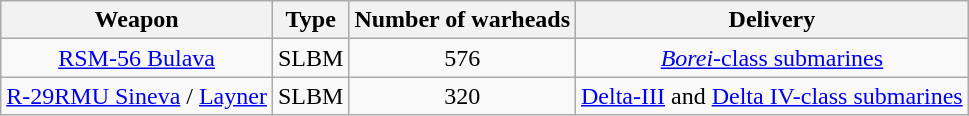<table class="wikitable sortable" style="text-align: center;">
<tr>
<th>Weapon</th>
<th>Type</th>
<th>Number of warheads</th>
<th>Delivery</th>
</tr>
<tr>
<td><a href='#'>RSM-56 Bulava</a></td>
<td>SLBM</td>
<td>576</td>
<td><a href='#'><em>Borei</em>-class submarines</a></td>
</tr>
<tr>
<td><a href='#'>R-29RMU Sineva</a> / <a href='#'>Layner</a></td>
<td>SLBM</td>
<td>320</td>
<td><a href='#'>Delta-III</a> and <a href='#'>Delta IV-class submarines</a></td>
</tr>
</table>
